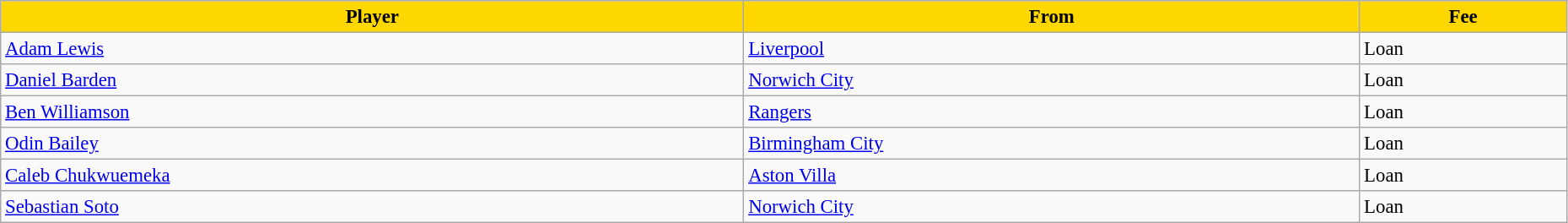<table class="wikitable" style="text-align:left; font-size:95%;width:98%;">
<tr>
<th style="background:gold; color:black;">Player</th>
<th style="background:gold; color:black;">From</th>
<th style="background:gold; color:black;">Fee</th>
</tr>
<tr>
<td> <a href='#'>Adam Lewis</a></td>
<td> <a href='#'>Liverpool</a></td>
<td>Loan</td>
</tr>
<tr>
<td> <a href='#'>Daniel Barden</a></td>
<td> <a href='#'>Norwich City</a></td>
<td>Loan</td>
</tr>
<tr>
<td> <a href='#'>Ben Williamson</a></td>
<td> <a href='#'>Rangers</a></td>
<td>Loan</td>
</tr>
<tr>
<td> <a href='#'>Odin Bailey</a></td>
<td> <a href='#'>Birmingham City</a></td>
<td>Loan</td>
</tr>
<tr>
<td> <a href='#'>Caleb Chukwuemeka</a></td>
<td> <a href='#'>Aston Villa</a></td>
<td>Loan</td>
</tr>
<tr>
<td> <a href='#'>Sebastian Soto</a></td>
<td> <a href='#'>Norwich City</a></td>
<td>Loan</td>
</tr>
</table>
